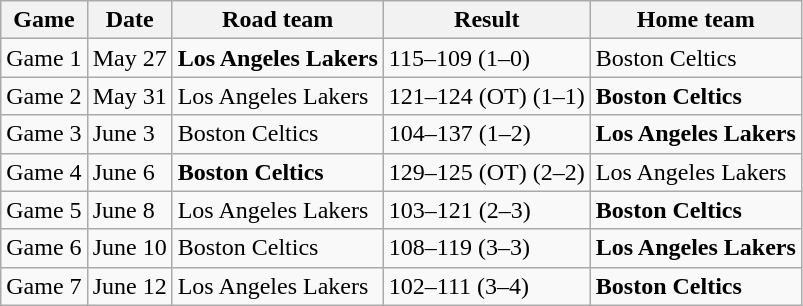<table class="wikitable">
<tr>
<th>Game</th>
<th>Date</th>
<th>Road team</th>
<th>Result</th>
<th>Home team</th>
</tr>
<tr>
<td>Game 1</td>
<td>May 27</td>
<td><strong>Los Angeles Lakers</strong></td>
<td>115–109 (1–0)</td>
<td>Boston Celtics</td>
</tr>
<tr>
<td>Game 2</td>
<td>May 31</td>
<td>Los Angeles Lakers</td>
<td>121–124 (OT) (1–1)</td>
<td><strong>Boston Celtics</strong></td>
</tr>
<tr>
<td>Game 3</td>
<td>June 3</td>
<td>Boston Celtics</td>
<td>104–137 (1–2)</td>
<td><strong>Los Angeles Lakers</strong></td>
</tr>
<tr>
<td>Game 4</td>
<td>June 6</td>
<td><strong>Boston Celtics</strong></td>
<td>129–125 (OT) (2–2)</td>
<td>Los Angeles Lakers</td>
</tr>
<tr>
<td>Game 5</td>
<td>June 8</td>
<td>Los Angeles Lakers</td>
<td>103–121 (2–3)</td>
<td><strong>Boston Celtics</strong></td>
</tr>
<tr>
<td>Game 6</td>
<td>June 10</td>
<td>Boston Celtics</td>
<td>108–119 (3–3)</td>
<td><strong>Los Angeles Lakers</strong></td>
</tr>
<tr>
<td>Game 7</td>
<td>June 12</td>
<td>Los Angeles Lakers</td>
<td>102–111 (3–4)</td>
<td><strong>Boston Celtics</strong></td>
</tr>
</table>
